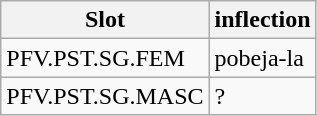<table class="wikitable">
<tr>
<th>Slot</th>
<th>inflection</th>
</tr>
<tr>
<td>PFV.PST.SG.FEM</td>
<td>pobeja-la</td>
</tr>
<tr>
<td>PFV.PST.SG.MASC</td>
<td>?</td>
</tr>
</table>
